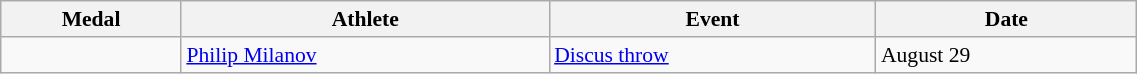<table class="wikitable" style="font-size:90%" width=60%>
<tr>
<th>Medal</th>
<th>Athlete</th>
<th>Event</th>
<th>Date</th>
</tr>
<tr>
<td></td>
<td><a href='#'>Philip Milanov</a></td>
<td><a href='#'>Discus throw</a></td>
<td>August 29</td>
</tr>
</table>
